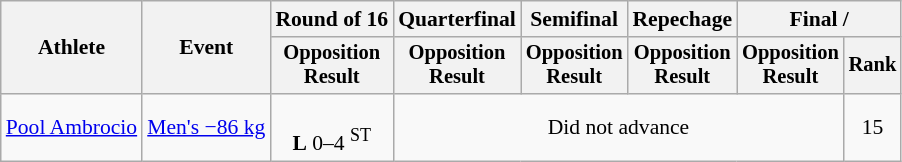<table class="wikitable" style="font-size:90%">
<tr>
<th rowspan=2>Athlete</th>
<th rowspan=2>Event</th>
<th>Round of 16</th>
<th>Quarterfinal</th>
<th>Semifinal</th>
<th>Repechage</th>
<th colspan=2>Final / </th>
</tr>
<tr style="font-size: 95%">
<th>Opposition<br>Result</th>
<th>Opposition<br>Result</th>
<th>Opposition<br>Result</th>
<th>Opposition<br>Result</th>
<th>Opposition<br>Result</th>
<th>Rank</th>
</tr>
<tr align=center>
<td align=left><a href='#'>Pool Ambrocio</a></td>
<td align=left><a href='#'>Men's −86 kg</a></td>
<td><br><strong>L</strong> 0–4 <sup>ST</sup></td>
<td colspan=4>Did not advance</td>
<td>15</td>
</tr>
</table>
